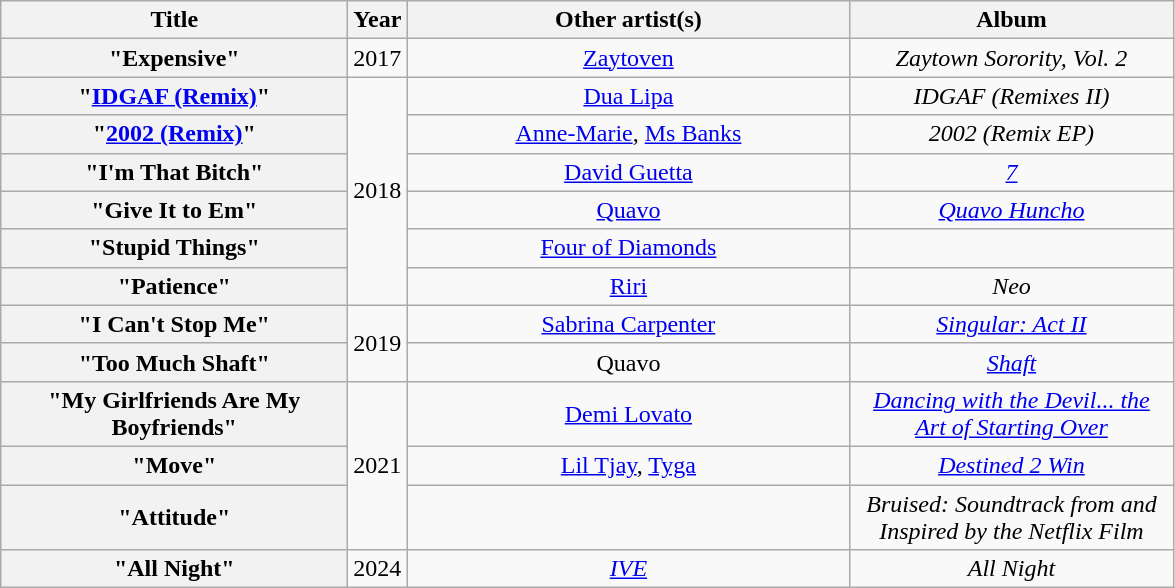<table class="wikitable plainrowheaders" style="text-align:center;">
<tr>
<th scope="col" style="width:14em;">Title</th>
<th scope="col" style="width:1em;">Year</th>
<th scope="col" style="width:18em;">Other artist(s)</th>
<th scope="col" style="width:13em;">Album</th>
</tr>
<tr>
<th scope="row">"Expensive"</th>
<td>2017</td>
<td><a href='#'>Zaytoven</a></td>
<td><em>Zaytown Sorority, Vol. 2</em></td>
</tr>
<tr>
<th scope="row">"<a href='#'>IDGAF (Remix)</a>"</th>
<td rowspan="6">2018</td>
<td><a href='#'>Dua Lipa</a></td>
<td><em>IDGAF (Remixes II)</em></td>
</tr>
<tr>
<th scope="row">"<a href='#'>2002 (Remix)</a>"</th>
<td><a href='#'>Anne-Marie</a>, <a href='#'>Ms Banks</a></td>
<td><em>2002 (Remix EP)</em></td>
</tr>
<tr>
<th scope="row">"I'm That Bitch"</th>
<td><a href='#'>David Guetta</a></td>
<td><em><a href='#'>7</a></em></td>
</tr>
<tr>
<th scope="row">"Give It to Em"</th>
<td><a href='#'>Quavo</a></td>
<td><em><a href='#'>Quavo Huncho</a></em></td>
</tr>
<tr>
<th scope="row">"Stupid Things"</th>
<td><a href='#'>Four of Diamonds</a></td>
<td></td>
</tr>
<tr>
<th scope="row">"Patience"</th>
<td><a href='#'>Riri</a></td>
<td><em>Neo</em></td>
</tr>
<tr>
<th scope="row">"I Can't Stop Me"</th>
<td rowspan="2">2019</td>
<td><a href='#'>Sabrina Carpenter</a></td>
<td><em><a href='#'>Singular: Act II</a></em></td>
</tr>
<tr>
<th scope="row">"Too Much Shaft"</th>
<td>Quavo</td>
<td><em><a href='#'>Shaft</a></em></td>
</tr>
<tr>
<th scope="row">"My Girlfriends Are My Boyfriends"</th>
<td rowspan="3">2021</td>
<td><a href='#'>Demi Lovato</a></td>
<td><em><a href='#'>Dancing with the Devil... the Art of Starting Over</a></em></td>
</tr>
<tr>
<th scope="row">"Move"</th>
<td><a href='#'>Lil Tjay</a>, <a href='#'>Tyga</a></td>
<td><em><a href='#'>Destined 2 Win</a></em></td>
</tr>
<tr>
<th scope="row">"Attitude"</th>
<td></td>
<td><em>Bruised: Soundtrack from and Inspired by the Netflix Film</em></td>
</tr>
<tr>
<th scope="row">"All Night"</th>
<td>2024</td>
<td><em><a href='#'>IVE</a></em></td>
<td><em>All Night</em></td>
</tr>
</table>
